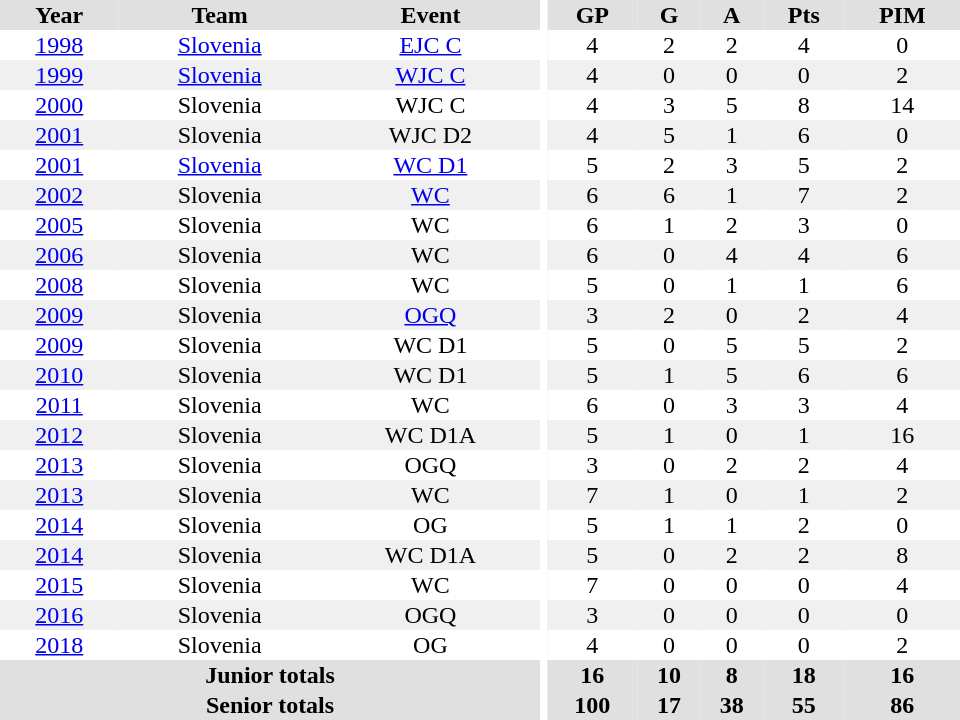<table border="0" cellpadding="1" cellspacing="0" ID="Table3" style="text-align:center; width:40em">
<tr ALIGN="center" bgcolor="#e0e0e0">
<th>Year</th>
<th>Team</th>
<th>Event</th>
<th rowspan="99" bgcolor="#ffffff"></th>
<th>GP</th>
<th>G</th>
<th>A</th>
<th>Pts</th>
<th>PIM</th>
</tr>
<tr>
<td><a href='#'>1998</a></td>
<td><a href='#'>Slovenia</a></td>
<td><a href='#'>EJC C</a></td>
<td>4</td>
<td>2</td>
<td>2</td>
<td>4</td>
<td>0</td>
</tr>
<tr bgcolor="#f0f0f0">
<td><a href='#'>1999</a></td>
<td><a href='#'>Slovenia</a></td>
<td><a href='#'>WJC C</a></td>
<td>4</td>
<td>0</td>
<td>0</td>
<td>0</td>
<td>2</td>
</tr>
<tr>
<td><a href='#'>2000</a></td>
<td>Slovenia</td>
<td>WJC C</td>
<td>4</td>
<td>3</td>
<td>5</td>
<td>8</td>
<td>14</td>
</tr>
<tr bgcolor="#f0f0f0">
<td><a href='#'>2001</a></td>
<td>Slovenia</td>
<td>WJC D2</td>
<td>4</td>
<td>5</td>
<td>1</td>
<td>6</td>
<td>0</td>
</tr>
<tr>
<td><a href='#'>2001</a></td>
<td><a href='#'>Slovenia</a></td>
<td><a href='#'>WC D1</a></td>
<td>5</td>
<td>2</td>
<td>3</td>
<td>5</td>
<td>2</td>
</tr>
<tr bgcolor="#f0f0f0">
<td><a href='#'>2002</a></td>
<td>Slovenia</td>
<td><a href='#'>WC</a></td>
<td>6</td>
<td>6</td>
<td>1</td>
<td>7</td>
<td>2</td>
</tr>
<tr>
<td><a href='#'>2005</a></td>
<td>Slovenia</td>
<td>WC</td>
<td>6</td>
<td>1</td>
<td>2</td>
<td>3</td>
<td>0</td>
</tr>
<tr bgcolor="#f0f0f0">
<td><a href='#'>2006</a></td>
<td>Slovenia</td>
<td>WC</td>
<td>6</td>
<td>0</td>
<td>4</td>
<td>4</td>
<td>6</td>
</tr>
<tr>
<td><a href='#'>2008</a></td>
<td>Slovenia</td>
<td>WC</td>
<td>5</td>
<td>0</td>
<td>1</td>
<td>1</td>
<td>6</td>
</tr>
<tr bgcolor="#f0f0f0">
<td><a href='#'>2009</a></td>
<td>Slovenia</td>
<td><a href='#'>OGQ</a></td>
<td>3</td>
<td>2</td>
<td>0</td>
<td>2</td>
<td>4</td>
</tr>
<tr>
<td><a href='#'>2009</a></td>
<td>Slovenia</td>
<td>WC D1</td>
<td>5</td>
<td>0</td>
<td>5</td>
<td>5</td>
<td>2</td>
</tr>
<tr bgcolor="#f0f0f0">
<td><a href='#'>2010</a></td>
<td>Slovenia</td>
<td>WC D1</td>
<td>5</td>
<td>1</td>
<td>5</td>
<td>6</td>
<td>6</td>
</tr>
<tr>
<td><a href='#'>2011</a></td>
<td>Slovenia</td>
<td>WC</td>
<td>6</td>
<td>0</td>
<td>3</td>
<td>3</td>
<td>4</td>
</tr>
<tr bgcolor="#f0f0f0">
<td><a href='#'>2012</a></td>
<td>Slovenia</td>
<td>WC D1A</td>
<td>5</td>
<td>1</td>
<td>0</td>
<td>1</td>
<td>16</td>
</tr>
<tr>
<td><a href='#'>2013</a></td>
<td>Slovenia</td>
<td>OGQ</td>
<td>3</td>
<td>0</td>
<td>2</td>
<td>2</td>
<td>4</td>
</tr>
<tr bgcolor="#f0f0f0">
<td><a href='#'>2013</a></td>
<td>Slovenia</td>
<td>WC</td>
<td>7</td>
<td>1</td>
<td>0</td>
<td>1</td>
<td>2</td>
</tr>
<tr>
<td><a href='#'>2014</a></td>
<td>Slovenia</td>
<td>OG</td>
<td>5</td>
<td>1</td>
<td>1</td>
<td>2</td>
<td>0</td>
</tr>
<tr bgcolor="#f0f0f0">
<td><a href='#'>2014</a></td>
<td>Slovenia</td>
<td>WC D1A</td>
<td>5</td>
<td>0</td>
<td>2</td>
<td>2</td>
<td>8</td>
</tr>
<tr>
<td><a href='#'>2015</a></td>
<td>Slovenia</td>
<td>WC</td>
<td>7</td>
<td>0</td>
<td>0</td>
<td>0</td>
<td>4</td>
</tr>
<tr bgcolor="#f0f0f0">
<td><a href='#'>2016</a></td>
<td>Slovenia</td>
<td>OGQ</td>
<td>3</td>
<td>0</td>
<td>0</td>
<td>0</td>
<td>0</td>
</tr>
<tr>
<td><a href='#'>2018</a></td>
<td>Slovenia</td>
<td>OG</td>
<td>4</td>
<td>0</td>
<td>0</td>
<td>0</td>
<td>2</td>
</tr>
<tr bgcolor="#e0e0e0">
<th colspan=3>Junior totals</th>
<th>16</th>
<th>10</th>
<th>8</th>
<th>18</th>
<th>16</th>
</tr>
<tr bgcolor="#e0e0e0">
<th colspan=3>Senior totals</th>
<th>100</th>
<th>17</th>
<th>38</th>
<th>55</th>
<th>86</th>
</tr>
</table>
